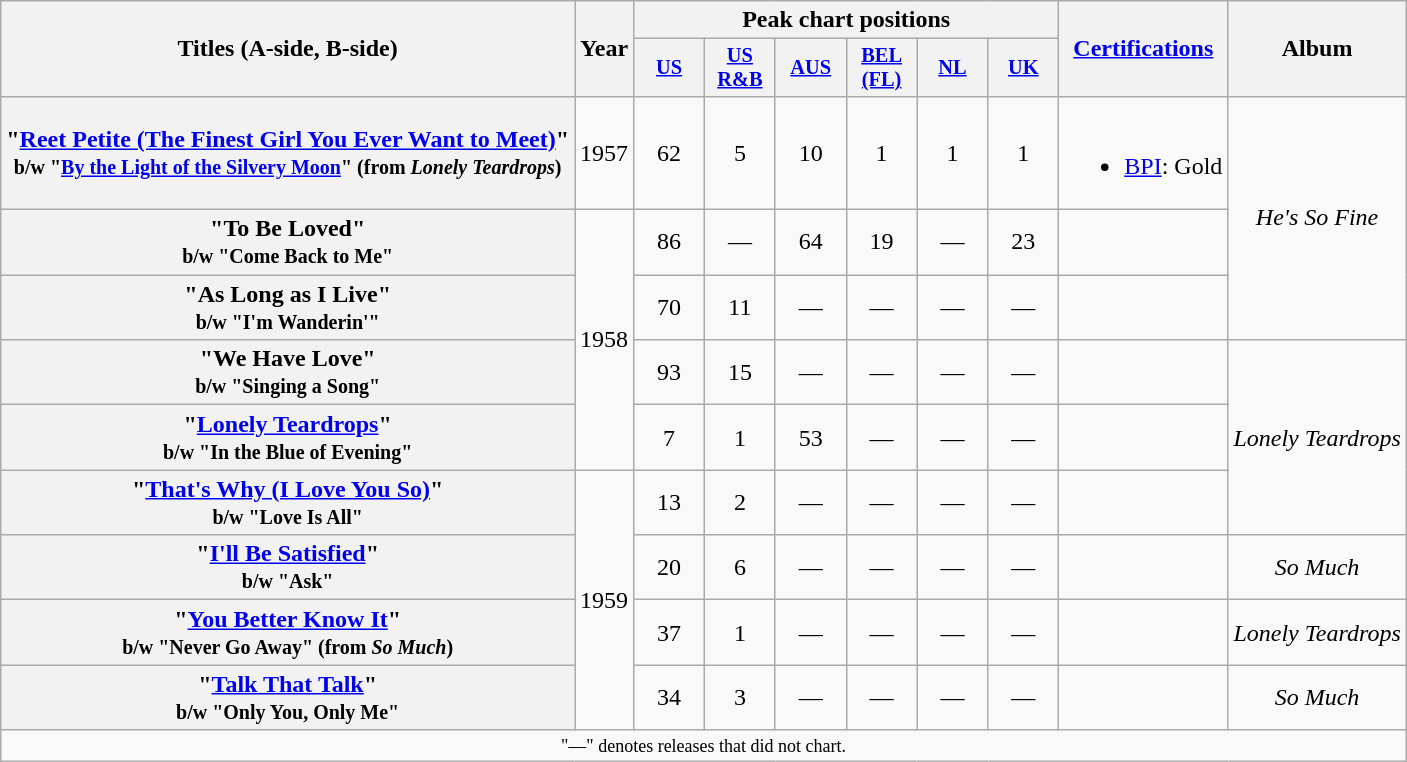<table class="wikitable plainrowheaders" style="text-align:center;">
<tr>
<th rowspan="2">Titles (A-side, B-side)</th>
<th rowspan="2">Year</th>
<th colspan="6">Peak chart positions</th>
<th rowspan="2"><a href='#'>Certifications</a></th>
<th rowspan="2">Album</th>
</tr>
<tr>
<th style="width:3em;font-size:85%"><a href='#'>US</a><br></th>
<th style="width:3em;font-size:85%"><a href='#'>US<br>R&B</a><br></th>
<th style="width:3em;font-size:85%"><a href='#'>AUS</a></th>
<th style="width:3em;font-size:85%"><a href='#'>BEL (FL)</a><br></th>
<th style="width:3em;font-size:85%"><a href='#'>NL</a><br></th>
<th style="width:3em;font-size:85%"><a href='#'>UK</a><br></th>
</tr>
<tr>
<th scope="row">"<a href='#'>Reet Petite (The Finest Girl You Ever Want to Meet)</a>"<br><small>b/w "<a href='#'>By the Light of the Silvery Moon</a>" (from <em>Lonely Teardrops</em>)</small></th>
<td>1957</td>
<td>62</td>
<td>5</td>
<td>10</td>
<td>1</td>
<td>1</td>
<td>1</td>
<td><br><ul><li><a href='#'>BPI</a>: Gold</li></ul></td>
<td rowspan="3"><em>He's So Fine</em></td>
</tr>
<tr>
<th scope="row">"To Be Loved"<br><small>b/w "Come Back to Me"</small></th>
<td rowspan="4">1958</td>
<td>86</td>
<td>—</td>
<td>64</td>
<td>19</td>
<td>—</td>
<td>23</td>
<td></td>
</tr>
<tr>
<th scope="row">"As Long as I Live"<br><small>b/w "I'm Wanderin'"</small></th>
<td>70</td>
<td>11</td>
<td>—</td>
<td>—</td>
<td>—</td>
<td>—</td>
<td></td>
</tr>
<tr>
<th scope="row">"We Have Love"<br><small>b/w "Singing a Song"</small></th>
<td>93</td>
<td>15</td>
<td>—</td>
<td>—</td>
<td>—</td>
<td>—</td>
<td></td>
<td rowspan="3"><em>Lonely Teardrops</em></td>
</tr>
<tr>
<th scope="row">"<a href='#'>Lonely Teardrops</a>"<br><small>b/w "In the Blue of Evening"</small></th>
<td>7</td>
<td>1</td>
<td>53</td>
<td>—</td>
<td>—</td>
<td>—</td>
<td></td>
</tr>
<tr>
<th scope="row">"<a href='#'>That's Why (I Love You So)</a>"<br><small>b/w "Love Is All"</small></th>
<td rowspan="4">1959</td>
<td>13</td>
<td>2</td>
<td>—</td>
<td>—</td>
<td>—</td>
<td>—</td>
<td></td>
</tr>
<tr>
<th scope="row">"<a href='#'>I'll Be Satisfied</a>"<br><small>b/w "Ask"</small></th>
<td>20</td>
<td>6</td>
<td>—</td>
<td>—</td>
<td>—</td>
<td>—</td>
<td></td>
<td><em>So Much</em></td>
</tr>
<tr>
<th scope="row">"<a href='#'>You Better Know It</a>"<br><small>b/w "Never Go Away" (from <em>So Much</em>)</small></th>
<td>37</td>
<td>1</td>
<td>—</td>
<td>—</td>
<td>—</td>
<td>—</td>
<td></td>
<td><em>Lonely Teardrops</em></td>
</tr>
<tr>
<th scope="row">"<a href='#'>Talk That Talk</a>"<br><small>b/w "Only You, Only Me"</small></th>
<td>34</td>
<td>3</td>
<td>—</td>
<td>—</td>
<td>—</td>
<td>—</td>
<td></td>
<td><em>So Much</em></td>
</tr>
<tr>
<td colspan="11" style="text-align:center; font-size:9pt;">"—" denotes releases that did not chart.</td>
</tr>
</table>
